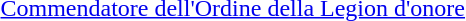<table>
<tr>
<td rowspan=2 style="width:60px; vertical-align:top;"></td>
<td><a href='#'>Commendatore dell'Ordine della Legion d'onore</a></td>
</tr>
<tr>
<td></td>
</tr>
</table>
